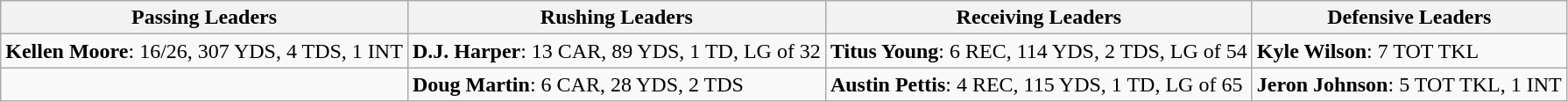<table class="wikitable">
<tr>
<th>Passing Leaders</th>
<th>Rushing Leaders</th>
<th>Receiving Leaders</th>
<th>Defensive Leaders</th>
</tr>
<tr>
<td><strong>Kellen Moore</strong>: 16/26, 307 YDS, 4 TDS, 1 INT</td>
<td><strong>D.J. Harper</strong>: 13 CAR, 89 YDS, 1 TD, LG of 32</td>
<td><strong>Titus Young</strong>: 6 REC, 114 YDS, 2 TDS, LG of 54</td>
<td><strong>Kyle Wilson</strong>: 7 TOT TKL</td>
</tr>
<tr>
<td></td>
<td><strong>Doug Martin</strong>: 6 CAR, 28 YDS, 2 TDS</td>
<td><strong>Austin Pettis</strong>: 4 REC, 115 YDS, 1 TD, LG of 65</td>
<td><strong>Jeron Johnson</strong>: 5 TOT TKL, 1 INT</td>
</tr>
</table>
